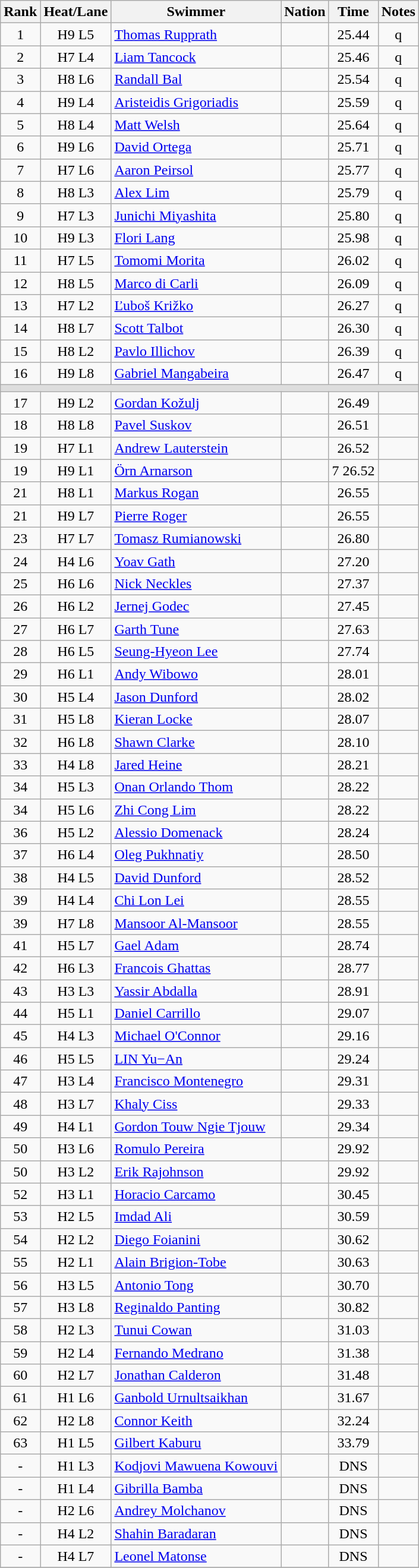<table class="wikitable sortable" style="text-align:center">
<tr>
<th>Rank</th>
<th>Heat/Lane</th>
<th>Swimmer</th>
<th>Nation</th>
<th>Time</th>
<th>Notes</th>
</tr>
<tr>
<td>1</td>
<td>H9 L5</td>
<td align=left><a href='#'>Thomas Rupprath</a></td>
<td align=left></td>
<td>25.44</td>
<td>q</td>
</tr>
<tr>
<td>2</td>
<td>H7 L4</td>
<td align=left><a href='#'>Liam Tancock</a></td>
<td align=left></td>
<td>25.46</td>
<td>q</td>
</tr>
<tr>
<td>3</td>
<td>H8 L6</td>
<td align=left><a href='#'>Randall Bal</a></td>
<td align=left></td>
<td>25.54</td>
<td>q</td>
</tr>
<tr>
<td>4</td>
<td>H9 L4</td>
<td align=left><a href='#'>Aristeidis Grigoriadis</a></td>
<td align=left></td>
<td>25.59</td>
<td>q</td>
</tr>
<tr>
<td>5</td>
<td>H8 L4</td>
<td align=left><a href='#'>Matt Welsh</a></td>
<td align=left></td>
<td>25.64</td>
<td>q</td>
</tr>
<tr>
<td>6</td>
<td>H9 L6</td>
<td align=left><a href='#'>David Ortega</a></td>
<td align=left></td>
<td>25.71</td>
<td>q</td>
</tr>
<tr>
<td>7</td>
<td>H7 L6</td>
<td align=left><a href='#'>Aaron Peirsol</a></td>
<td align=left></td>
<td>25.77</td>
<td>q</td>
</tr>
<tr>
<td>8</td>
<td>H8 L3</td>
<td align=left><a href='#'>Alex Lim</a></td>
<td align=left></td>
<td>25.79</td>
<td>q</td>
</tr>
<tr>
<td>9</td>
<td>H7 L3</td>
<td align=left><a href='#'>Junichi Miyashita</a></td>
<td align=left></td>
<td>25.80</td>
<td>q</td>
</tr>
<tr>
<td>10</td>
<td>H9 L3</td>
<td align=left><a href='#'>Flori Lang</a></td>
<td align=left></td>
<td>25.98</td>
<td>q</td>
</tr>
<tr>
<td>11</td>
<td>H7 L5</td>
<td align=left><a href='#'>Tomomi Morita</a></td>
<td align=left></td>
<td>26.02</td>
<td>q</td>
</tr>
<tr>
<td>12</td>
<td>H8 L5</td>
<td align=left><a href='#'>Marco di Carli</a></td>
<td align=left></td>
<td>26.09</td>
<td>q</td>
</tr>
<tr>
<td>13</td>
<td>H7 L2</td>
<td align=left><a href='#'>Ľuboš Križko</a></td>
<td align=left></td>
<td>26.27</td>
<td>q</td>
</tr>
<tr>
<td>14</td>
<td>H8 L7</td>
<td align=left><a href='#'>Scott Talbot</a></td>
<td align=left></td>
<td>26.30</td>
<td>q</td>
</tr>
<tr>
<td>15</td>
<td>H8 L2</td>
<td align=left><a href='#'>Pavlo Illichov</a></td>
<td align=left></td>
<td>26.39</td>
<td>q</td>
</tr>
<tr>
<td>16</td>
<td>H9 L8</td>
<td align=left><a href='#'>Gabriel Mangabeira</a></td>
<td align=left></td>
<td>26.47</td>
<td>q</td>
</tr>
<tr bgcolor=#DDDDDD>
<td colspan=7></td>
</tr>
<tr>
<td>17</td>
<td>H9 L2</td>
<td align=left><a href='#'>Gordan Kožulj</a></td>
<td align=left></td>
<td>26.49</td>
<td></td>
</tr>
<tr>
<td>18</td>
<td>H8 L8</td>
<td align=left><a href='#'>Pavel Suskov</a></td>
<td align=left></td>
<td>26.51</td>
<td></td>
</tr>
<tr>
<td>19</td>
<td>H7 L1</td>
<td align=left><a href='#'>Andrew Lauterstein</a></td>
<td align=left></td>
<td>26.52</td>
<td></td>
</tr>
<tr>
<td>19</td>
<td>H9 L1</td>
<td align=left><a href='#'>Örn Arnarson</a></td>
<td align=left></td>
<td>7 26.52</td>
<td></td>
</tr>
<tr>
<td>21</td>
<td>H8 L1</td>
<td align=left><a href='#'>Markus Rogan</a></td>
<td align=left></td>
<td>26.55</td>
<td></td>
</tr>
<tr>
<td>21</td>
<td>H9 L7</td>
<td align=left><a href='#'>Pierre Roger</a></td>
<td align=left></td>
<td>26.55</td>
<td></td>
</tr>
<tr>
<td>23</td>
<td>H7 L7</td>
<td align=left><a href='#'>Tomasz Rumianowski</a></td>
<td align=left></td>
<td>26.80</td>
<td></td>
</tr>
<tr>
<td>24</td>
<td>H4 L6</td>
<td align=left><a href='#'>Yoav Gath</a></td>
<td align=left></td>
<td>27.20</td>
<td></td>
</tr>
<tr>
<td>25</td>
<td>H6 L6</td>
<td align=left><a href='#'>Nick Neckles</a></td>
<td align=left></td>
<td>27.37</td>
<td></td>
</tr>
<tr>
<td>26</td>
<td>H6 L2</td>
<td align=left><a href='#'>Jernej Godec</a></td>
<td align=left></td>
<td>27.45</td>
<td></td>
</tr>
<tr>
<td>27</td>
<td>H6 L7</td>
<td align=left><a href='#'>Garth Tune</a></td>
<td align=left></td>
<td>27.63</td>
<td></td>
</tr>
<tr>
<td>28</td>
<td>H6 L5</td>
<td align=left><a href='#'>Seung-Hyeon Lee</a></td>
<td align=left></td>
<td>27.74</td>
<td></td>
</tr>
<tr>
<td>29</td>
<td>H6 L1</td>
<td align=left><a href='#'>Andy Wibowo</a></td>
<td align=left></td>
<td>28.01</td>
<td></td>
</tr>
<tr>
<td>30</td>
<td>H5 L4</td>
<td align=left><a href='#'>Jason Dunford</a></td>
<td align=left></td>
<td>28.02</td>
<td></td>
</tr>
<tr>
<td>31</td>
<td>H5 L8</td>
<td align=left><a href='#'>Kieran Locke</a></td>
<td align=left></td>
<td>28.07</td>
<td></td>
</tr>
<tr>
<td>32</td>
<td>H6 L8</td>
<td align=left><a href='#'>Shawn Clarke</a></td>
<td align=left></td>
<td>28.10</td>
<td></td>
</tr>
<tr>
<td>33</td>
<td>H4 L8</td>
<td align=left><a href='#'>Jared Heine</a></td>
<td align=left></td>
<td>28.21</td>
<td></td>
</tr>
<tr>
<td>34</td>
<td>H5 L3</td>
<td align=left><a href='#'>Onan Orlando Thom</a></td>
<td align=left></td>
<td>28.22</td>
<td></td>
</tr>
<tr>
<td>34</td>
<td>H5 L6</td>
<td align=left><a href='#'>Zhi Cong Lim</a></td>
<td align=left></td>
<td>28.22</td>
<td></td>
</tr>
<tr>
<td>36</td>
<td>H5 L2</td>
<td align=left><a href='#'>Alessio Domenack</a></td>
<td align=left></td>
<td>28.24</td>
<td></td>
</tr>
<tr>
<td>37</td>
<td>H6 L4</td>
<td align=left><a href='#'>Oleg Pukhnatiy</a></td>
<td align=left></td>
<td>28.50</td>
<td></td>
</tr>
<tr>
<td>38</td>
<td>H4 L5</td>
<td align=left><a href='#'>David Dunford</a></td>
<td align=left></td>
<td>28.52</td>
<td></td>
</tr>
<tr>
<td>39</td>
<td>H4 L4</td>
<td align=left><a href='#'>Chi Lon Lei</a></td>
<td align=left></td>
<td>28.55</td>
<td></td>
</tr>
<tr>
<td>39</td>
<td>H7 L8</td>
<td align=left><a href='#'>Mansoor Al-Mansoor</a></td>
<td align=left></td>
<td>28.55</td>
<td></td>
</tr>
<tr>
<td>41</td>
<td>H5 L7</td>
<td align=left><a href='#'>Gael Adam</a></td>
<td align=left></td>
<td>28.74</td>
<td></td>
</tr>
<tr>
<td>42</td>
<td>H6 L3</td>
<td align=left><a href='#'>Francois Ghattas</a></td>
<td align=left></td>
<td>28.77</td>
<td></td>
</tr>
<tr>
<td>43</td>
<td>H3 L3</td>
<td align=left><a href='#'>Yassir Abdalla</a></td>
<td align=left></td>
<td>28.91</td>
<td></td>
</tr>
<tr>
<td>44</td>
<td>H5 L1</td>
<td align=left><a href='#'>Daniel Carrillo</a></td>
<td align=left></td>
<td>29.07</td>
<td></td>
</tr>
<tr>
<td>45</td>
<td>H4 L3</td>
<td align=left><a href='#'>Michael O'Connor</a></td>
<td align=left></td>
<td>29.16</td>
<td></td>
</tr>
<tr>
<td>46</td>
<td>H5 L5</td>
<td align=left><a href='#'>LIN Yu−An</a></td>
<td align=left></td>
<td>29.24</td>
<td></td>
</tr>
<tr>
<td>47</td>
<td>H3 L4</td>
<td align=left><a href='#'>Francisco Montenegro</a></td>
<td align=left></td>
<td>29.31</td>
<td></td>
</tr>
<tr>
<td>48</td>
<td>H3 L7</td>
<td align=left><a href='#'>Khaly Ciss</a></td>
<td align=left></td>
<td>29.33</td>
<td></td>
</tr>
<tr>
<td>49</td>
<td>H4 L1</td>
<td align=left><a href='#'>Gordon Touw Ngie Tjouw</a></td>
<td align=left></td>
<td>29.34</td>
<td></td>
</tr>
<tr>
<td>50</td>
<td>H3 L6</td>
<td align=left><a href='#'>Romulo Pereira</a></td>
<td align=left></td>
<td>29.92</td>
<td></td>
</tr>
<tr>
<td>50</td>
<td>H3 L2</td>
<td align=left><a href='#'>Erik Rajohnson</a></td>
<td align=left></td>
<td>29.92</td>
<td></td>
</tr>
<tr>
<td>52</td>
<td>H3 L1</td>
<td align=left><a href='#'>Horacio Carcamo</a></td>
<td align=left></td>
<td>30.45</td>
<td></td>
</tr>
<tr>
<td>53</td>
<td>H2 L5</td>
<td align=left><a href='#'>Imdad Ali</a></td>
<td align=left></td>
<td>30.59</td>
<td></td>
</tr>
<tr>
<td>54</td>
<td>H2 L2</td>
<td align=left><a href='#'>Diego Foianini</a></td>
<td align=left></td>
<td>30.62</td>
<td></td>
</tr>
<tr>
<td>55</td>
<td>H2 L1</td>
<td align=left><a href='#'>Alain Brigion-Tobe</a></td>
<td align=left></td>
<td>30.63</td>
<td></td>
</tr>
<tr>
<td>56</td>
<td>H3 L5</td>
<td align=left><a href='#'>Antonio Tong</a></td>
<td align=left></td>
<td>30.70</td>
<td></td>
</tr>
<tr>
<td>57</td>
<td>H3 L8</td>
<td align=left><a href='#'>Reginaldo Panting</a></td>
<td align=left></td>
<td>30.82</td>
<td></td>
</tr>
<tr>
<td>58</td>
<td>H2 L3</td>
<td align=left><a href='#'>Tunui Cowan</a></td>
<td align=left></td>
<td>31.03</td>
<td></td>
</tr>
<tr>
<td>59</td>
<td>H2 L4</td>
<td align=left><a href='#'>Fernando Medrano</a></td>
<td align=left></td>
<td>31.38</td>
<td></td>
</tr>
<tr>
<td>60</td>
<td>H2 L7</td>
<td align=left><a href='#'>Jonathan Calderon</a></td>
<td align=left></td>
<td>31.48</td>
<td></td>
</tr>
<tr>
<td>61</td>
<td>H1 L6</td>
<td align=left><a href='#'>Ganbold Urnultsaikhan</a></td>
<td align=left></td>
<td>31.67</td>
<td></td>
</tr>
<tr>
<td>62</td>
<td>H2 L8</td>
<td align=left><a href='#'>Connor Keith</a></td>
<td align=left></td>
<td>32.24</td>
<td></td>
</tr>
<tr>
<td>63</td>
<td>H1 L5</td>
<td align=left><a href='#'>Gilbert Kaburu</a></td>
<td align=left></td>
<td>33.79</td>
<td></td>
</tr>
<tr>
<td>-</td>
<td>H1 L3</td>
<td align=left><a href='#'>Kodjovi Mawuena Kowouvi</a></td>
<td align=left></td>
<td>DNS</td>
<td></td>
</tr>
<tr>
<td>-</td>
<td>H1 L4</td>
<td align=left><a href='#'>Gibrilla Bamba</a></td>
<td align=left></td>
<td>DNS</td>
<td></td>
</tr>
<tr>
<td>-</td>
<td>H2 L6</td>
<td align=left><a href='#'>Andrey Molchanov</a></td>
<td align=left></td>
<td>DNS</td>
<td></td>
</tr>
<tr>
<td>-</td>
<td>H4 L2</td>
<td align=left><a href='#'>Shahin Baradaran</a></td>
<td align=left></td>
<td>DNS</td>
<td></td>
</tr>
<tr>
<td>-</td>
<td>H4 L7</td>
<td align=left><a href='#'>Leonel Matonse</a></td>
<td align=left></td>
<td>DNS</td>
<td></td>
</tr>
<tr>
</tr>
</table>
